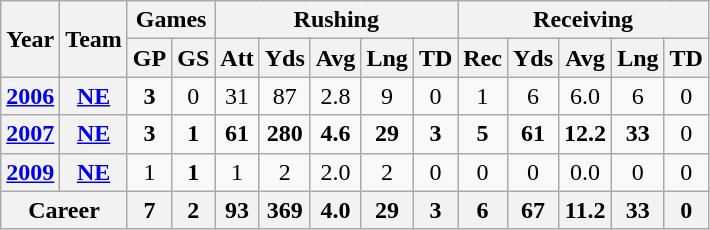<table class="wikitable" style="text-align:center;">
<tr>
<th rowspan="2">Year</th>
<th rowspan="2">Team</th>
<th colspan="2">Games</th>
<th colspan="5">Rushing</th>
<th colspan="5">Receiving</th>
</tr>
<tr>
<th>GP</th>
<th>GS</th>
<th>Att</th>
<th>Yds</th>
<th>Avg</th>
<th>Lng</th>
<th>TD</th>
<th>Rec</th>
<th>Yds</th>
<th>Avg</th>
<th>Lng</th>
<th>TD</th>
</tr>
<tr>
<th><a href='#'>2006</a></th>
<th><a href='#'>NE</a></th>
<td><strong>3</strong></td>
<td>0</td>
<td>31</td>
<td>87</td>
<td>2.8</td>
<td>9</td>
<td>0</td>
<td>1</td>
<td>6</td>
<td>6.0</td>
<td>6</td>
<td>0</td>
</tr>
<tr>
<th><a href='#'>2007</a></th>
<th><a href='#'>NE</a></th>
<td><strong>3</strong></td>
<td><strong>1</strong></td>
<td><strong>61</strong></td>
<td><strong>280</strong></td>
<td><strong>4.6</strong></td>
<td><strong>29</strong></td>
<td><strong>3</strong></td>
<td><strong>5</strong></td>
<td><strong>61</strong></td>
<td><strong>12.2</strong></td>
<td><strong>33</strong></td>
<td>0</td>
</tr>
<tr>
<th><a href='#'>2009</a></th>
<th><a href='#'>NE</a></th>
<td>1</td>
<td><strong>1</strong></td>
<td>1</td>
<td>2</td>
<td>2.0</td>
<td>2</td>
<td>0</td>
<td>0</td>
<td>0</td>
<td>0.0</td>
<td>0</td>
<td>0</td>
</tr>
<tr>
<th colspan="2">Career</th>
<th>7</th>
<th>2</th>
<th>93</th>
<th>369</th>
<th>4.0</th>
<th>29</th>
<th>3</th>
<th>6</th>
<th>67</th>
<th>11.2</th>
<th>33</th>
<th>0</th>
</tr>
</table>
